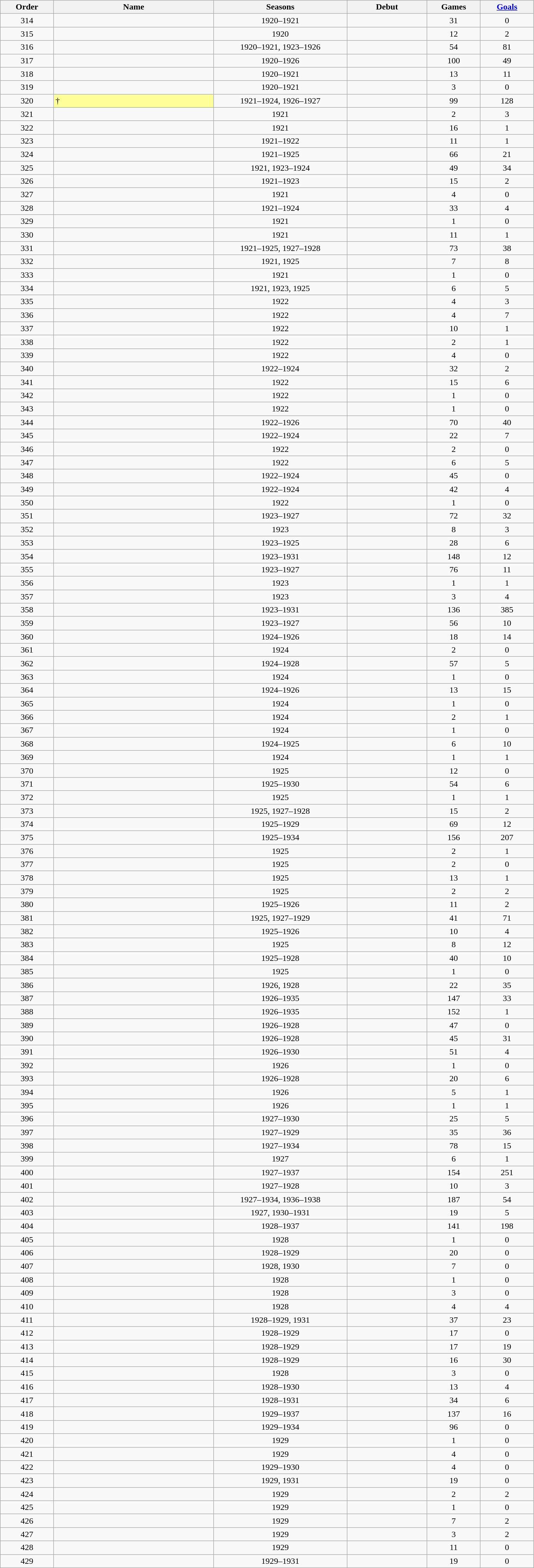<table class="wikitable sortable" style="text-align:center; width:80%">
<tr>
<th style="width=5%">Order</th>
<th style="width:30%">Name</th>
<th style="width:25%">Seasons</th>
<th style="width:15%">Debut</th>
<th style="width:10%">Games</th>
<th style="width:10%"><a href='#'>Goals</a></th>
</tr>
<tr>
<td>314</td>
<td align=left></td>
<td>1920–1921</td>
<td></td>
<td>31</td>
<td>0</td>
</tr>
<tr>
<td>315</td>
<td align=left></td>
<td>1920</td>
<td></td>
<td>12</td>
<td>2</td>
</tr>
<tr>
<td>316</td>
<td align=left></td>
<td>1920–1921, 1923–1926</td>
<td></td>
<td>54</td>
<td>81</td>
</tr>
<tr>
<td>317</td>
<td align=left></td>
<td>1920–1926</td>
<td></td>
<td>100</td>
<td>49</td>
</tr>
<tr>
<td>318</td>
<td align=left></td>
<td>1920–1921</td>
<td></td>
<td>13</td>
<td>11</td>
</tr>
<tr>
<td>319</td>
<td align=left></td>
<td>1920–1921</td>
<td></td>
<td>3</td>
<td>0</td>
</tr>
<tr>
<td>320</td>
<td style="text-align:left; background:#FFFF99">†</td>
<td>1921–1924, 1926–1927</td>
<td></td>
<td>99</td>
<td>128</td>
</tr>
<tr>
<td>321</td>
<td align=left></td>
<td>1921</td>
<td></td>
<td>2</td>
<td>3</td>
</tr>
<tr>
<td>322</td>
<td align=left></td>
<td>1921</td>
<td></td>
<td>16</td>
<td>1</td>
</tr>
<tr>
<td>323</td>
<td align=left></td>
<td>1921–1922</td>
<td></td>
<td>11</td>
<td>1</td>
</tr>
<tr>
<td>324</td>
<td align=left></td>
<td>1921–1925</td>
<td></td>
<td>66</td>
<td>21</td>
</tr>
<tr>
<td>325</td>
<td align=left></td>
<td>1921, 1923–1924</td>
<td></td>
<td>49</td>
<td>34</td>
</tr>
<tr>
<td>326</td>
<td align=left></td>
<td>1921–1923</td>
<td></td>
<td>15</td>
<td>2</td>
</tr>
<tr>
<td>327</td>
<td align=left></td>
<td>1921</td>
<td></td>
<td>4</td>
<td>0</td>
</tr>
<tr>
<td>328</td>
<td align=left></td>
<td>1921–1924</td>
<td></td>
<td>33</td>
<td>4</td>
</tr>
<tr>
<td>329</td>
<td align=left></td>
<td>1921</td>
<td></td>
<td>1</td>
<td>0</td>
</tr>
<tr>
<td>330</td>
<td align=left></td>
<td>1921</td>
<td></td>
<td>11</td>
<td>1</td>
</tr>
<tr>
<td>331</td>
<td align=left></td>
<td>1921–1925, 1927–1928</td>
<td></td>
<td>73</td>
<td>38</td>
</tr>
<tr>
<td>332</td>
<td align=left></td>
<td>1921, 1925</td>
<td></td>
<td>7</td>
<td>8</td>
</tr>
<tr>
<td>333</td>
<td align=left></td>
<td>1921</td>
<td></td>
<td>1</td>
<td>0</td>
</tr>
<tr>
<td>334</td>
<td align=left></td>
<td>1921, 1923, 1925</td>
<td></td>
<td>6</td>
<td>5</td>
</tr>
<tr>
<td>335</td>
<td align=left></td>
<td>1922</td>
<td></td>
<td>4</td>
<td>3</td>
</tr>
<tr>
<td>336</td>
<td align=left></td>
<td>1922</td>
<td></td>
<td>4</td>
<td>7</td>
</tr>
<tr>
<td>337</td>
<td align=left></td>
<td>1922</td>
<td></td>
<td>10</td>
<td>1</td>
</tr>
<tr>
<td>338</td>
<td align=left></td>
<td>1922</td>
<td></td>
<td>2</td>
<td>1</td>
</tr>
<tr>
<td>339</td>
<td align=left></td>
<td>1922</td>
<td></td>
<td>4</td>
<td>0</td>
</tr>
<tr>
<td>340</td>
<td align=left></td>
<td>1922–1924</td>
<td></td>
<td>32</td>
<td>2</td>
</tr>
<tr>
<td>341</td>
<td align=left></td>
<td>1922</td>
<td></td>
<td>15</td>
<td>6</td>
</tr>
<tr>
<td>342</td>
<td align=left></td>
<td>1922</td>
<td></td>
<td>1</td>
<td>0</td>
</tr>
<tr>
<td>343</td>
<td align=left></td>
<td>1922</td>
<td></td>
<td>1</td>
<td>0</td>
</tr>
<tr>
<td>344</td>
<td align=left></td>
<td>1922–1926</td>
<td></td>
<td>70</td>
<td>40</td>
</tr>
<tr>
<td>345</td>
<td align=left></td>
<td>1922–1924</td>
<td></td>
<td>22</td>
<td>7</td>
</tr>
<tr>
<td>346</td>
<td align=left></td>
<td>1922</td>
<td></td>
<td>2</td>
<td>0</td>
</tr>
<tr>
<td>347</td>
<td align=left></td>
<td>1922</td>
<td></td>
<td>6</td>
<td>5</td>
</tr>
<tr>
<td>348</td>
<td align=left></td>
<td>1922–1924</td>
<td></td>
<td>45</td>
<td>0</td>
</tr>
<tr>
<td>349</td>
<td align=left></td>
<td>1922–1924</td>
<td></td>
<td>42</td>
<td>4</td>
</tr>
<tr>
<td>350</td>
<td align=left></td>
<td>1922</td>
<td></td>
<td>1</td>
<td>0</td>
</tr>
<tr>
<td>351</td>
<td align=left></td>
<td>1923–1927</td>
<td></td>
<td>72</td>
<td>32</td>
</tr>
<tr>
<td>352</td>
<td align=left></td>
<td>1923</td>
<td></td>
<td>8</td>
<td>3</td>
</tr>
<tr>
<td>353</td>
<td align=left></td>
<td>1923–1925</td>
<td></td>
<td>28</td>
<td>6</td>
</tr>
<tr>
<td>354</td>
<td align=left></td>
<td>1923–1931</td>
<td></td>
<td>148</td>
<td>12</td>
</tr>
<tr>
<td>355</td>
<td align=left></td>
<td>1923–1927</td>
<td></td>
<td>76</td>
<td>11</td>
</tr>
<tr>
<td>356</td>
<td align=left></td>
<td>1923</td>
<td></td>
<td>1</td>
<td>1</td>
</tr>
<tr>
<td>357</td>
<td align=left></td>
<td>1923</td>
<td></td>
<td>3</td>
<td>4</td>
</tr>
<tr>
<td>358</td>
<td align=left></td>
<td>1923–1931</td>
<td></td>
<td>136</td>
<td>385</td>
</tr>
<tr>
<td>359</td>
<td align=left></td>
<td>1923–1927</td>
<td></td>
<td>56</td>
<td>10</td>
</tr>
<tr>
<td>360</td>
<td align=left></td>
<td>1924–1926</td>
<td></td>
<td>18</td>
<td>14</td>
</tr>
<tr>
<td>361</td>
<td align=left></td>
<td>1924</td>
<td></td>
<td>2</td>
<td>0</td>
</tr>
<tr>
<td>362</td>
<td align=left></td>
<td>1924–1928</td>
<td></td>
<td>57</td>
<td>5</td>
</tr>
<tr>
<td>363</td>
<td align=left></td>
<td>1924</td>
<td></td>
<td>1</td>
<td>0</td>
</tr>
<tr>
<td>364</td>
<td align=left></td>
<td>1924–1926</td>
<td></td>
<td>13</td>
<td>15</td>
</tr>
<tr>
<td>365</td>
<td align=left></td>
<td>1924</td>
<td></td>
<td>1</td>
<td>0</td>
</tr>
<tr>
<td>366</td>
<td align=left></td>
<td>1924</td>
<td></td>
<td>2</td>
<td>1</td>
</tr>
<tr>
<td>367</td>
<td align=left></td>
<td>1924</td>
<td></td>
<td>1</td>
<td>0</td>
</tr>
<tr>
<td>368</td>
<td align=left></td>
<td>1924–1925</td>
<td></td>
<td>6</td>
<td>10</td>
</tr>
<tr>
<td>369</td>
<td align=left></td>
<td>1924</td>
<td></td>
<td>1</td>
<td>1</td>
</tr>
<tr>
<td>370</td>
<td align=left></td>
<td>1925</td>
<td></td>
<td>12</td>
<td>0</td>
</tr>
<tr>
<td>371</td>
<td align=left></td>
<td>1925–1930</td>
<td></td>
<td>54</td>
<td>6</td>
</tr>
<tr>
<td>372</td>
<td align=left></td>
<td>1925</td>
<td></td>
<td>1</td>
<td>1</td>
</tr>
<tr>
<td>373</td>
<td align=left></td>
<td>1925, 1927–1928</td>
<td></td>
<td>15</td>
<td>2</td>
</tr>
<tr>
<td>374</td>
<td align=left></td>
<td>1925–1929</td>
<td></td>
<td>69</td>
<td>12</td>
</tr>
<tr>
<td>375</td>
<td align=left></td>
<td>1925–1934</td>
<td></td>
<td>156</td>
<td>207</td>
</tr>
<tr>
<td>376</td>
<td align=left></td>
<td>1925</td>
<td></td>
<td>2</td>
<td>1</td>
</tr>
<tr>
<td>377</td>
<td align=left></td>
<td>1925</td>
<td></td>
<td>2</td>
<td>0</td>
</tr>
<tr>
<td>378</td>
<td align=left></td>
<td>1925</td>
<td></td>
<td>13</td>
<td>1</td>
</tr>
<tr>
<td>379</td>
<td align=left></td>
<td>1925</td>
<td></td>
<td>2</td>
<td>2</td>
</tr>
<tr>
<td>380</td>
<td align=left></td>
<td>1925–1926</td>
<td></td>
<td>11</td>
<td>2</td>
</tr>
<tr>
<td>381</td>
<td align=left></td>
<td>1925, 1927–1929</td>
<td></td>
<td>41</td>
<td>71</td>
</tr>
<tr>
<td>382</td>
<td align=left></td>
<td>1925–1926</td>
<td></td>
<td>10</td>
<td>4</td>
</tr>
<tr>
<td>383</td>
<td align=left></td>
<td>1925</td>
<td></td>
<td>8</td>
<td>12</td>
</tr>
<tr>
<td>384</td>
<td align=left></td>
<td>1925–1928</td>
<td></td>
<td>40</td>
<td>10</td>
</tr>
<tr>
<td>385</td>
<td align=left></td>
<td>1925</td>
<td></td>
<td>1</td>
<td>0</td>
</tr>
<tr>
<td>386</td>
<td align=left></td>
<td>1926, 1928</td>
<td></td>
<td>22</td>
<td>35</td>
</tr>
<tr>
<td>387</td>
<td align=left></td>
<td>1926–1935</td>
<td></td>
<td>147</td>
<td>33</td>
</tr>
<tr>
<td>388</td>
<td align=left></td>
<td>1926–1935</td>
<td></td>
<td>152</td>
<td>1</td>
</tr>
<tr>
<td>389</td>
<td align=left></td>
<td>1926–1928</td>
<td></td>
<td>47</td>
<td>0</td>
</tr>
<tr>
<td>390</td>
<td align=left></td>
<td>1926–1928</td>
<td></td>
<td>45</td>
<td>31</td>
</tr>
<tr>
<td>391</td>
<td align=left></td>
<td>1926–1930</td>
<td></td>
<td>51</td>
<td>4</td>
</tr>
<tr>
<td>392</td>
<td align=left></td>
<td>1926</td>
<td></td>
<td>1</td>
<td>0</td>
</tr>
<tr>
<td>393</td>
<td align=left></td>
<td>1926–1928</td>
<td></td>
<td>20</td>
<td>6</td>
</tr>
<tr>
<td>394</td>
<td align=left></td>
<td>1926</td>
<td></td>
<td>5</td>
<td>1</td>
</tr>
<tr>
<td>395</td>
<td align=left></td>
<td>1926</td>
<td></td>
<td>1</td>
<td>1</td>
</tr>
<tr>
<td>396</td>
<td align=left></td>
<td>1927–1930</td>
<td></td>
<td>25</td>
<td>5</td>
</tr>
<tr>
<td>397</td>
<td align=left></td>
<td>1927–1929</td>
<td></td>
<td>35</td>
<td>36</td>
</tr>
<tr>
<td>398</td>
<td align=left></td>
<td>1927–1934</td>
<td></td>
<td>78</td>
<td>15</td>
</tr>
<tr>
<td>399</td>
<td align=left></td>
<td>1927</td>
<td></td>
<td>6</td>
<td>1</td>
</tr>
<tr>
<td>400</td>
<td align=left></td>
<td>1927–1937</td>
<td></td>
<td>154</td>
<td>251</td>
</tr>
<tr>
<td>401</td>
<td align=left></td>
<td>1927–1928</td>
<td></td>
<td>10</td>
<td>3</td>
</tr>
<tr>
<td>402</td>
<td align=left></td>
<td>1927–1934, 1936–1938</td>
<td></td>
<td>187</td>
<td>54</td>
</tr>
<tr>
<td>403</td>
<td align=left></td>
<td>1927, 1930–1931</td>
<td></td>
<td>19</td>
<td>5</td>
</tr>
<tr>
<td>404</td>
<td align=left></td>
<td>1928–1937</td>
<td></td>
<td>141</td>
<td>198</td>
</tr>
<tr>
<td>405</td>
<td align=left></td>
<td>1928</td>
<td></td>
<td>1</td>
<td>0</td>
</tr>
<tr>
<td>406</td>
<td align=left></td>
<td>1928–1929</td>
<td></td>
<td>20</td>
<td>0</td>
</tr>
<tr>
<td>407</td>
<td align=left></td>
<td>1928, 1930</td>
<td></td>
<td>7</td>
<td>0</td>
</tr>
<tr>
<td>408</td>
<td align=left></td>
<td>1928</td>
<td></td>
<td>1</td>
<td>0</td>
</tr>
<tr>
<td>409</td>
<td align=left></td>
<td>1928</td>
<td></td>
<td>3</td>
<td>0</td>
</tr>
<tr>
<td>410</td>
<td align=left></td>
<td>1928</td>
<td></td>
<td>4</td>
<td>4</td>
</tr>
<tr>
<td>411</td>
<td align=left></td>
<td>1928–1929, 1931</td>
<td></td>
<td>37</td>
<td>23</td>
</tr>
<tr>
<td>412</td>
<td align=left></td>
<td>1928–1929</td>
<td></td>
<td>17</td>
<td>0</td>
</tr>
<tr>
<td>413</td>
<td align=left></td>
<td>1928–1929</td>
<td></td>
<td>17</td>
<td>19</td>
</tr>
<tr>
<td>414</td>
<td align=left></td>
<td>1928–1929</td>
<td></td>
<td>16</td>
<td>30</td>
</tr>
<tr>
<td>415</td>
<td align=left></td>
<td>1928</td>
<td></td>
<td>3</td>
<td>0</td>
</tr>
<tr>
<td>416</td>
<td align=left></td>
<td>1928–1930</td>
<td></td>
<td>13</td>
<td>4</td>
</tr>
<tr>
<td>417</td>
<td align=left></td>
<td>1928–1931</td>
<td></td>
<td>34</td>
<td>6</td>
</tr>
<tr>
<td>418</td>
<td align=left></td>
<td>1929–1937</td>
<td></td>
<td>137</td>
<td>16</td>
</tr>
<tr>
<td>419</td>
<td align=left></td>
<td>1929–1934</td>
<td></td>
<td>96</td>
<td>0</td>
</tr>
<tr>
<td>420</td>
<td align=left></td>
<td>1929</td>
<td></td>
<td>1</td>
<td>0</td>
</tr>
<tr>
<td>421</td>
<td align=left></td>
<td>1929</td>
<td></td>
<td>4</td>
<td>0</td>
</tr>
<tr>
<td>422</td>
<td align=left></td>
<td>1929–1930</td>
<td></td>
<td>4</td>
<td>0</td>
</tr>
<tr>
<td>423</td>
<td align=left></td>
<td>1929, 1931</td>
<td></td>
<td>19</td>
<td>0</td>
</tr>
<tr>
<td>424</td>
<td align=left></td>
<td>1929</td>
<td></td>
<td>2</td>
<td>2</td>
</tr>
<tr>
<td>425</td>
<td align=left></td>
<td>1929</td>
<td></td>
<td>1</td>
<td>0</td>
</tr>
<tr>
<td>426</td>
<td align=left></td>
<td>1929</td>
<td></td>
<td>7</td>
<td>2</td>
</tr>
<tr>
<td>427</td>
<td align=left></td>
<td>1929</td>
<td></td>
<td>3</td>
<td>2</td>
</tr>
<tr>
<td>428</td>
<td align=left></td>
<td>1929</td>
<td></td>
<td>11</td>
<td>0</td>
</tr>
<tr>
<td>429</td>
<td align=left></td>
<td>1929–1931</td>
<td></td>
<td>19</td>
<td>0</td>
</tr>
</table>
